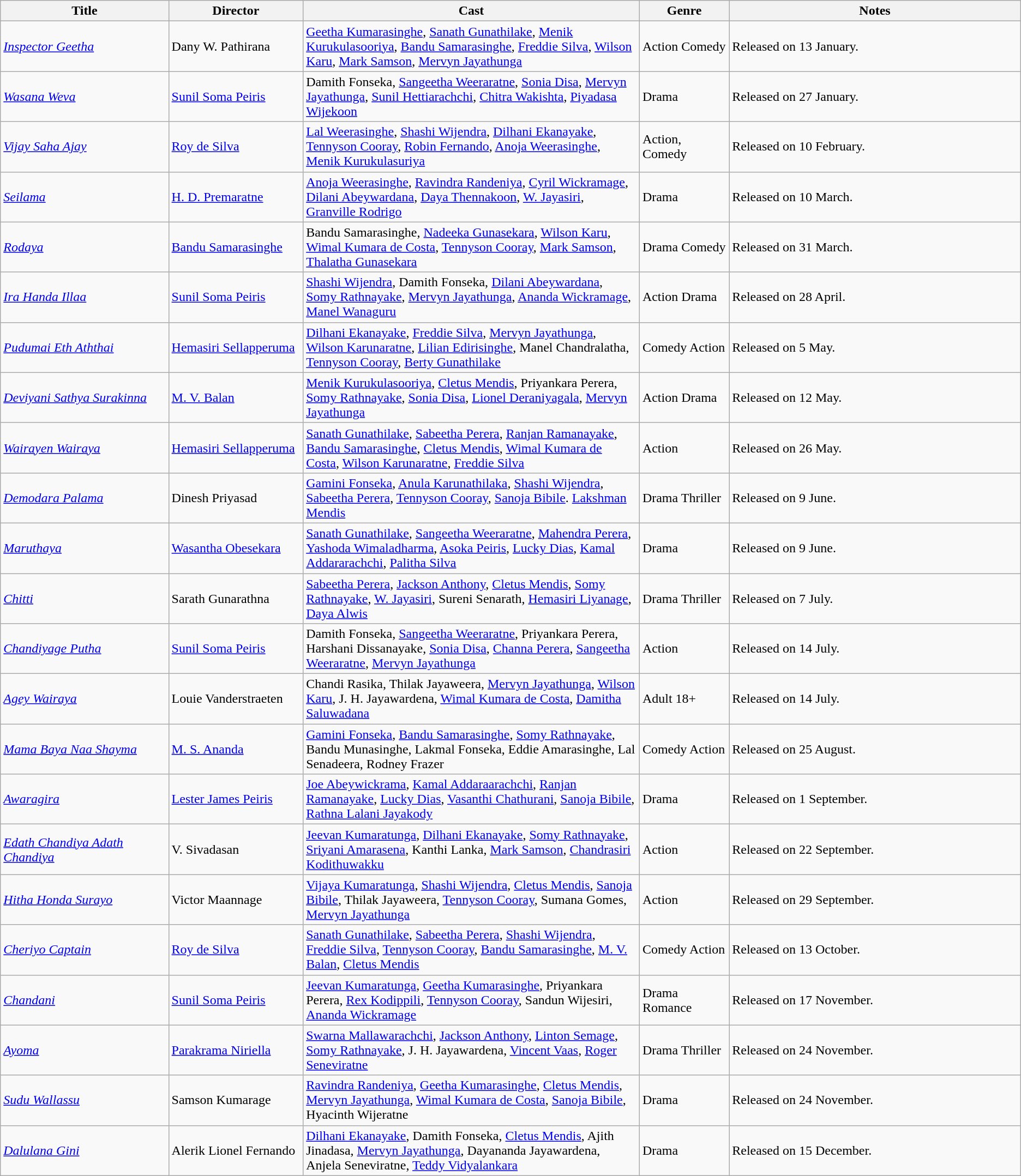<table class="wikitable">
<tr>
<th width=15%>Title</th>
<th width=12%>Director</th>
<th width=30%>Cast</th>
<th width=8%>Genre</th>
<th width=26%>Notes</th>
</tr>
<tr>
<td><em><a href='#'>Inspector Geetha</a></em></td>
<td>Dany W. Pathirana</td>
<td><a href='#'>Geetha Kumarasinghe</a>, <a href='#'>Sanath Gunathilake</a>, <a href='#'>Menik Kurukulasooriya</a>, <a href='#'>Bandu Samarasinghe</a>, <a href='#'>Freddie Silva</a>, <a href='#'>Wilson Karu</a>, <a href='#'>Mark Samson</a>, <a href='#'>Mervyn Jayathunga</a></td>
<td>Action Comedy</td>
<td>Released on 13 January.</td>
</tr>
<tr>
<td><em><a href='#'>Wasana Weva</a></em></td>
<td><a href='#'>Sunil Soma Peiris</a></td>
<td>Damith Fonseka, <a href='#'>Sangeetha Weeraratne</a>, <a href='#'>Sonia Disa</a>, <a href='#'>Mervyn Jayathunga</a>, <a href='#'>Sunil Hettiarachchi</a>, <a href='#'>Chitra Wakishta</a>, <a href='#'>Piyadasa Wijekoon</a></td>
<td>Drama</td>
<td>Released on 27 January.</td>
</tr>
<tr>
<td><em><a href='#'>Vijay Saha Ajay</a></em></td>
<td><a href='#'>Roy de Silva</a></td>
<td><a href='#'>Lal Weerasinghe</a>, <a href='#'>Shashi Wijendra</a>, <a href='#'>Dilhani Ekanayake</a>, <a href='#'>Tennyson Cooray</a>, <a href='#'>Robin Fernando</a>, <a href='#'>Anoja Weerasinghe</a>, <a href='#'>Menik Kurukulasuriya</a></td>
<td>Action, Comedy</td>
<td>Released on 10 February.</td>
</tr>
<tr>
<td><em><a href='#'>Seilama</a></em></td>
<td><a href='#'>H. D. Premaratne</a></td>
<td><a href='#'>Anoja Weerasinghe</a>, <a href='#'>Ravindra Randeniya</a>, <a href='#'>Cyril Wickramage</a>, <a href='#'>Dilani Abeywardana</a>, <a href='#'>Daya Thennakoon</a>, <a href='#'>W. Jayasiri</a>, <a href='#'>Granville Rodrigo</a></td>
<td>Drama</td>
<td>Released on 10 March.</td>
</tr>
<tr>
<td><em><a href='#'>Rodaya</a></em></td>
<td><a href='#'>Bandu Samarasinghe</a></td>
<td>Bandu Samarasinghe, <a href='#'>Nadeeka Gunasekara</a>, <a href='#'>Wilson Karu</a>, <a href='#'>Wimal Kumara de Costa</a>, <a href='#'>Tennyson Cooray</a>, <a href='#'>Mark Samson</a>, <a href='#'>Thalatha Gunasekara</a></td>
<td>Drama Comedy</td>
<td>Released on 31 March.</td>
</tr>
<tr>
<td><em><a href='#'>Ira Handa Illaa</a></em></td>
<td><a href='#'>Sunil Soma Peiris</a></td>
<td><a href='#'>Shashi Wijendra</a>, Damith Fonseka, <a href='#'>Dilani Abeywardana</a>, <a href='#'>Somy Rathnayake</a>, <a href='#'>Mervyn Jayathunga</a>, <a href='#'>Ananda Wickramage</a>, <a href='#'>Manel Wanaguru</a></td>
<td>Action Drama</td>
<td>Released on 28 April.</td>
</tr>
<tr>
<td><em><a href='#'>Pudumai Eth Aththai</a></em></td>
<td><a href='#'>Hemasiri Sellapperuma</a></td>
<td><a href='#'>Dilhani Ekanayake</a>, <a href='#'>Freddie Silva</a>, <a href='#'>Mervyn Jayathunga</a>, <a href='#'>Wilson Karunaratne</a>, <a href='#'>Lilian Edirisinghe</a>, Manel Chandralatha, <a href='#'>Tennyson Cooray</a>, <a href='#'>Berty Gunathilake</a></td>
<td>Comedy Action</td>
<td>Released on 5 May.</td>
</tr>
<tr>
<td><em><a href='#'>Deviyani Sathya Surakinna</a></em></td>
<td><a href='#'>M. V. Balan</a></td>
<td><a href='#'>Menik Kurukulasooriya</a>, <a href='#'>Cletus Mendis</a>, Priyankara Perera, <a href='#'>Somy Rathnayake</a>, <a href='#'>Sonia Disa</a>, <a href='#'>Lionel Deraniyagala</a>, <a href='#'>Mervyn Jayathunga</a></td>
<td>Action Drama</td>
<td>Released on 12 May.</td>
</tr>
<tr>
<td><em><a href='#'>Wairayen Wairaya</a></em></td>
<td><a href='#'>Hemasiri Sellapperuma</a></td>
<td><a href='#'>Sanath Gunathilake</a>, <a href='#'>Sabeetha Perera</a>, <a href='#'>Ranjan Ramanayake</a>, <a href='#'>Bandu Samarasinghe</a>, <a href='#'>Cletus Mendis</a>, <a href='#'>Wimal Kumara de Costa</a>, <a href='#'>Wilson Karunaratne</a>, <a href='#'>Freddie Silva</a></td>
<td>Action</td>
<td>Released on 26 May.</td>
</tr>
<tr>
<td><em><a href='#'>Demodara Palama</a></em></td>
<td>Dinesh Priyasad</td>
<td><a href='#'>Gamini Fonseka</a>, <a href='#'>Anula Karunathilaka</a>, <a href='#'>Shashi Wijendra</a>, <a href='#'>Sabeetha Perera</a>, <a href='#'>Tennyson Cooray</a>,  <a href='#'>Sanoja Bibile</a>. <a href='#'>Lakshman Mendis</a></td>
<td>Drama Thriller</td>
<td>Released on 9 June.</td>
</tr>
<tr>
<td><em><a href='#'>Maruthaya</a></em></td>
<td><a href='#'>Wasantha Obesekara</a></td>
<td><a href='#'>Sanath Gunathilake</a>, <a href='#'>Sangeetha Weeraratne</a>, <a href='#'>Mahendra Perera</a>, <a href='#'>Yashoda Wimaladharma</a>, <a href='#'>Asoka Peiris</a>, <a href='#'>Lucky Dias</a>, <a href='#'>Kamal Addararachchi</a>, <a href='#'>Palitha Silva</a></td>
<td>Drama</td>
<td>Released on 9 June.</td>
</tr>
<tr>
<td><em><a href='#'>Chitti</a></em></td>
<td>Sarath Gunarathna</td>
<td><a href='#'>Sabeetha Perera</a>, <a href='#'>Jackson Anthony</a>, <a href='#'>Cletus Mendis</a>, <a href='#'>Somy Rathnayake</a>, <a href='#'>W. Jayasiri</a>, Sureni Senarath, <a href='#'>Hemasiri Liyanage</a>, <a href='#'>Daya Alwis</a></td>
<td>Drama Thriller</td>
<td>Released on 7 July.</td>
</tr>
<tr>
<td><em><a href='#'>Chandiyage Putha</a></em></td>
<td><a href='#'>Sunil Soma Peiris</a></td>
<td>Damith Fonseka, <a href='#'>Sangeetha Weeraratne</a>, Priyankara Perera, Harshani Dissanayake, <a href='#'>Sonia Disa</a>, <a href='#'>Channa Perera</a>, <a href='#'>Sangeetha Weeraratne</a>, <a href='#'>Mervyn Jayathunga</a></td>
<td>Action</td>
<td>Released on 14 July.</td>
</tr>
<tr>
<td><em><a href='#'>Agey Wairaya</a></em></td>
<td>Louie Vanderstraeten</td>
<td>Chandi Rasika, Thilak Jayaweera, <a href='#'>Mervyn Jayathunga</a>, <a href='#'>Wilson Karu</a>, J. H. Jayawardena, <a href='#'>Wimal Kumara de Costa</a>, <a href='#'>Damitha Saluwadana</a></td>
<td>Adult 18+</td>
<td>Released on 14 July.</td>
</tr>
<tr>
<td><em><a href='#'>Mama Baya Naa Shayma</a></em></td>
<td><a href='#'>M. S. Ananda</a></td>
<td><a href='#'>Gamini Fonseka</a>, <a href='#'>Bandu Samarasinghe</a>, <a href='#'>Somy Rathnayake</a>, Bandu Munasinghe, Lakmal Fonseka, Eddie Amarasinghe, Lal Senadeera, Rodney Frazer</td>
<td>Comedy Action</td>
<td>Released on 25 August.</td>
</tr>
<tr>
<td><em><a href='#'>Awaragira</a></em></td>
<td><a href='#'>Lester James Peiris</a></td>
<td><a href='#'>Joe Abeywickrama</a>, <a href='#'>Kamal Addaraarachchi</a>, <a href='#'>Ranjan Ramanayake</a>, <a href='#'>Lucky Dias</a>, <a href='#'>Vasanthi Chathurani</a>, <a href='#'>Sanoja Bibile</a>, <a href='#'>Rathna Lalani Jayakody</a></td>
<td>Drama</td>
<td>Released on 1 September.</td>
</tr>
<tr>
<td><em><a href='#'>Edath Chandiya Adath Chandiya</a></em></td>
<td>V. Sivadasan</td>
<td><a href='#'>Jeevan Kumaratunga</a>, <a href='#'>Dilhani Ekanayake</a>, <a href='#'>Somy Rathnayake</a>, <a href='#'>Sriyani Amarasena</a>, Kanthi Lanka, <a href='#'>Mark Samson</a>, <a href='#'>Chandrasiri Kodithuwakku</a></td>
<td>Action</td>
<td>Released on 22 September.</td>
</tr>
<tr>
<td><em><a href='#'>Hitha Honda Surayo</a></em></td>
<td>Victor Maannage</td>
<td><a href='#'>Vijaya Kumaratunga</a>, <a href='#'>Shashi Wijendra</a>, <a href='#'>Cletus Mendis</a>, <a href='#'>Sanoja Bibile</a>, Thilak Jayaweera, <a href='#'>Tennyson Cooray</a>, Sumana Gomes, <a href='#'>Mervyn Jayathunga</a></td>
<td>Action</td>
<td>Released on 29 September.</td>
</tr>
<tr>
<td><em><a href='#'>Cheriyo Captain</a></em></td>
<td><a href='#'>Roy de Silva</a></td>
<td><a href='#'>Sanath Gunathilake</a>, <a href='#'>Sabeetha Perera</a>, <a href='#'>Shashi Wijendra</a>, <a href='#'>Freddie Silva</a>, <a href='#'>Tennyson Cooray</a>, <a href='#'>Bandu Samarasinghe</a>, <a href='#'>M. V. Balan</a>, <a href='#'>Cletus Mendis</a></td>
<td>Comedy Action</td>
<td>Released on 13 October.</td>
</tr>
<tr>
<td><em><a href='#'>Chandani</a></em></td>
<td><a href='#'>Sunil Soma Peiris</a></td>
<td><a href='#'>Jeevan Kumaratunga</a>, <a href='#'>Geetha Kumarasinghe</a>, Priyankara Perera, <a href='#'>Rex Kodippili</a>, <a href='#'>Tennyson Cooray</a>, Sandun Wijesiri, <a href='#'>Ananda Wickramage</a></td>
<td>Drama Romance</td>
<td>Released on 17 November.</td>
</tr>
<tr>
<td><em><a href='#'>Ayoma</a></em></td>
<td><a href='#'>Parakrama Niriella</a></td>
<td><a href='#'>Swarna Mallawarachchi</a>, <a href='#'>Jackson Anthony</a>, <a href='#'>Linton Semage</a>, <a href='#'>Somy Rathnayake</a>, J. H. Jayawardena, <a href='#'>Vincent Vaas</a>, <a href='#'>Roger Seneviratne</a></td>
<td>Drama Thriller</td>
<td>Released on 24 November.</td>
</tr>
<tr>
<td><em><a href='#'>Sudu Wallassu</a></em></td>
<td>Samson Kumarage</td>
<td><a href='#'>Ravindra Randeniya</a>, <a href='#'>Geetha Kumarasinghe</a>, <a href='#'>Cletus Mendis</a>, <a href='#'>Mervyn Jayathunga</a>, <a href='#'>Wimal Kumara de Costa</a>, <a href='#'>Sanoja Bibile</a>, Hyacinth Wijeratne</td>
<td>Drama</td>
<td>Released on 24 November.</td>
</tr>
<tr>
<td><em><a href='#'>Dalulana Gini</a></em></td>
<td>Alerik Lionel Fernando</td>
<td><a href='#'>Dilhani Ekanayake</a>, Damith Fonseka, <a href='#'>Cletus Mendis</a>, Ajith Jinadasa, <a href='#'>Mervyn Jayathunga</a>, Dayananda Jayawardena, Anjela Seneviratne, <a href='#'>Teddy Vidyalankara</a></td>
<td>Drama</td>
<td>Released on 15 December.</td>
</tr>
</table>
